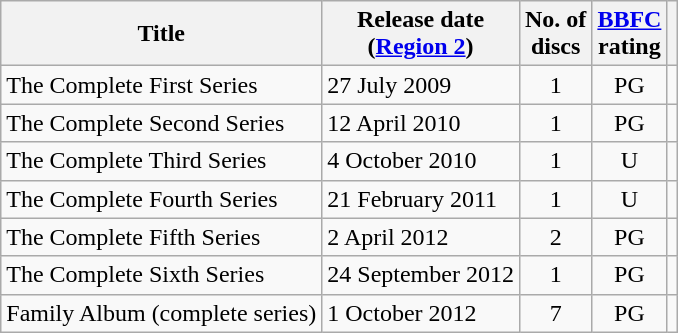<table class="wikitable">
<tr>
<th>Title</th>
<th>Release date<br>(<a href='#'>Region 2</a>)</th>
<th>No. of<br>discs</th>
<th><a href='#'>BBFC</a><br>rating</th>
<th></th>
</tr>
<tr>
<td>The Complete First Series</td>
<td>27 July 2009</td>
<td align="center">1</td>
<td align="center">PG</td>
<td align="center"></td>
</tr>
<tr>
<td>The Complete Second Series</td>
<td>12 April 2010</td>
<td align="center">1</td>
<td align="center">PG</td>
<td align="center"></td>
</tr>
<tr>
<td>The Complete Third Series</td>
<td>4 October 2010</td>
<td align="center">1</td>
<td align="center">U</td>
<td align="center"></td>
</tr>
<tr>
<td>The Complete Fourth Series</td>
<td>21 February 2011</td>
<td align="center">1</td>
<td align="center">U</td>
<td align="center"></td>
</tr>
<tr>
<td>The Complete Fifth Series</td>
<td>2 April 2012</td>
<td align="center">2</td>
<td align="center">PG</td>
<td align="center"></td>
</tr>
<tr>
<td>The Complete Sixth Series</td>
<td>24 September 2012</td>
<td align="center">1</td>
<td align="center">PG</td>
<td align="center"></td>
</tr>
<tr>
<td>Family Album (complete series)</td>
<td>1 October 2012</td>
<td align="center">7</td>
<td align="center">PG</td>
<td align="center"></td>
</tr>
</table>
